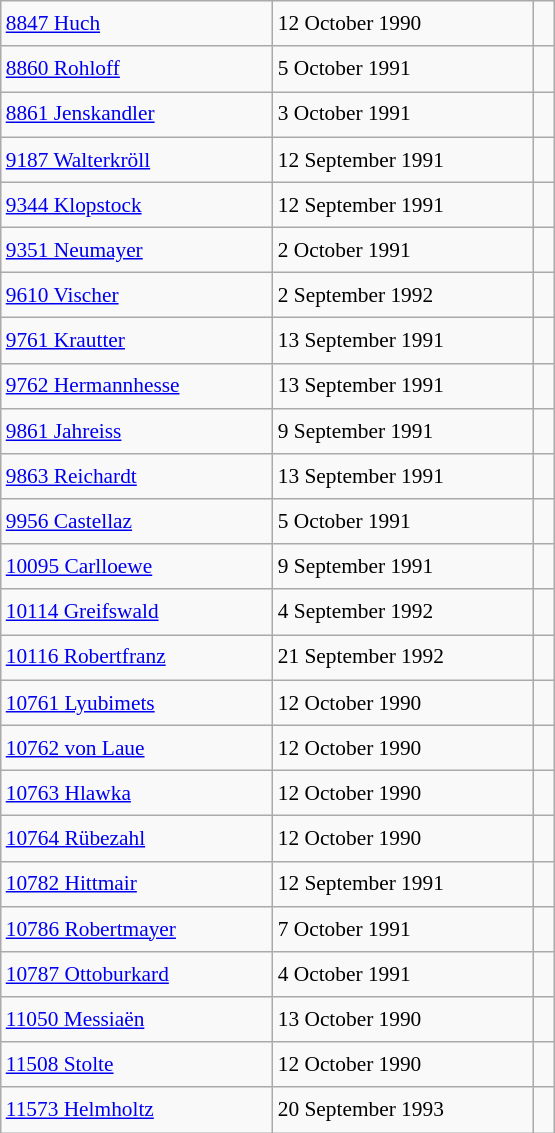<table class="wikitable" style="font-size: 89%; float: left; width: 26em; margin-right: 1em; line-height: 1.65em">
<tr>
<td><a href='#'>8847 Huch</a></td>
<td>12 October 1990</td>
<td> </td>
</tr>
<tr>
<td><a href='#'>8860 Rohloff</a></td>
<td>5 October 1991</td>
<td> </td>
</tr>
<tr>
<td><a href='#'>8861 Jenskandler</a></td>
<td>3 October 1991</td>
<td> </td>
</tr>
<tr>
<td><a href='#'>9187 Walterkröll</a></td>
<td>12 September 1991</td>
<td> </td>
</tr>
<tr>
<td><a href='#'>9344 Klopstock</a></td>
<td>12 September 1991</td>
<td> </td>
</tr>
<tr>
<td><a href='#'>9351 Neumayer</a></td>
<td>2 October 1991</td>
<td> </td>
</tr>
<tr>
<td><a href='#'>9610 Vischer</a></td>
<td>2 September 1992</td>
<td> </td>
</tr>
<tr>
<td><a href='#'>9761 Krautter</a></td>
<td>13 September 1991</td>
<td> </td>
</tr>
<tr>
<td><a href='#'>9762 Hermannhesse</a></td>
<td>13 September 1991</td>
<td> </td>
</tr>
<tr>
<td><a href='#'>9861 Jahreiss</a></td>
<td>9 September 1991</td>
<td> </td>
</tr>
<tr>
<td><a href='#'>9863 Reichardt</a></td>
<td>13 September 1991</td>
<td> </td>
</tr>
<tr>
<td><a href='#'>9956 Castellaz</a></td>
<td>5 October 1991</td>
<td> </td>
</tr>
<tr>
<td><a href='#'>10095 Carlloewe</a></td>
<td>9 September 1991</td>
<td> </td>
</tr>
<tr>
<td><a href='#'>10114 Greifswald</a></td>
<td>4 September 1992</td>
<td> </td>
</tr>
<tr>
<td><a href='#'>10116 Robertfranz</a></td>
<td>21 September 1992</td>
<td> </td>
</tr>
<tr>
<td><a href='#'>10761 Lyubimets</a></td>
<td>12 October 1990</td>
<td> </td>
</tr>
<tr>
<td><a href='#'>10762 von Laue</a></td>
<td>12 October 1990</td>
<td> </td>
</tr>
<tr>
<td><a href='#'>10763 Hlawka</a></td>
<td>12 October 1990</td>
<td> </td>
</tr>
<tr>
<td><a href='#'>10764 Rübezahl</a></td>
<td>12 October 1990</td>
<td> </td>
</tr>
<tr>
<td><a href='#'>10782 Hittmair</a></td>
<td>12 September 1991</td>
<td> </td>
</tr>
<tr>
<td><a href='#'>10786 Robertmayer</a></td>
<td>7 October 1991</td>
<td> </td>
</tr>
<tr>
<td><a href='#'>10787 Ottoburkard</a></td>
<td>4 October 1991</td>
<td> </td>
</tr>
<tr>
<td><a href='#'>11050 Messiaën</a></td>
<td>13 October 1990</td>
<td> </td>
</tr>
<tr>
<td><a href='#'>11508 Stolte</a></td>
<td>12 October 1990</td>
<td> </td>
</tr>
<tr>
<td><a href='#'>11573 Helmholtz</a></td>
<td>20 September 1993</td>
<td> </td>
</tr>
</table>
